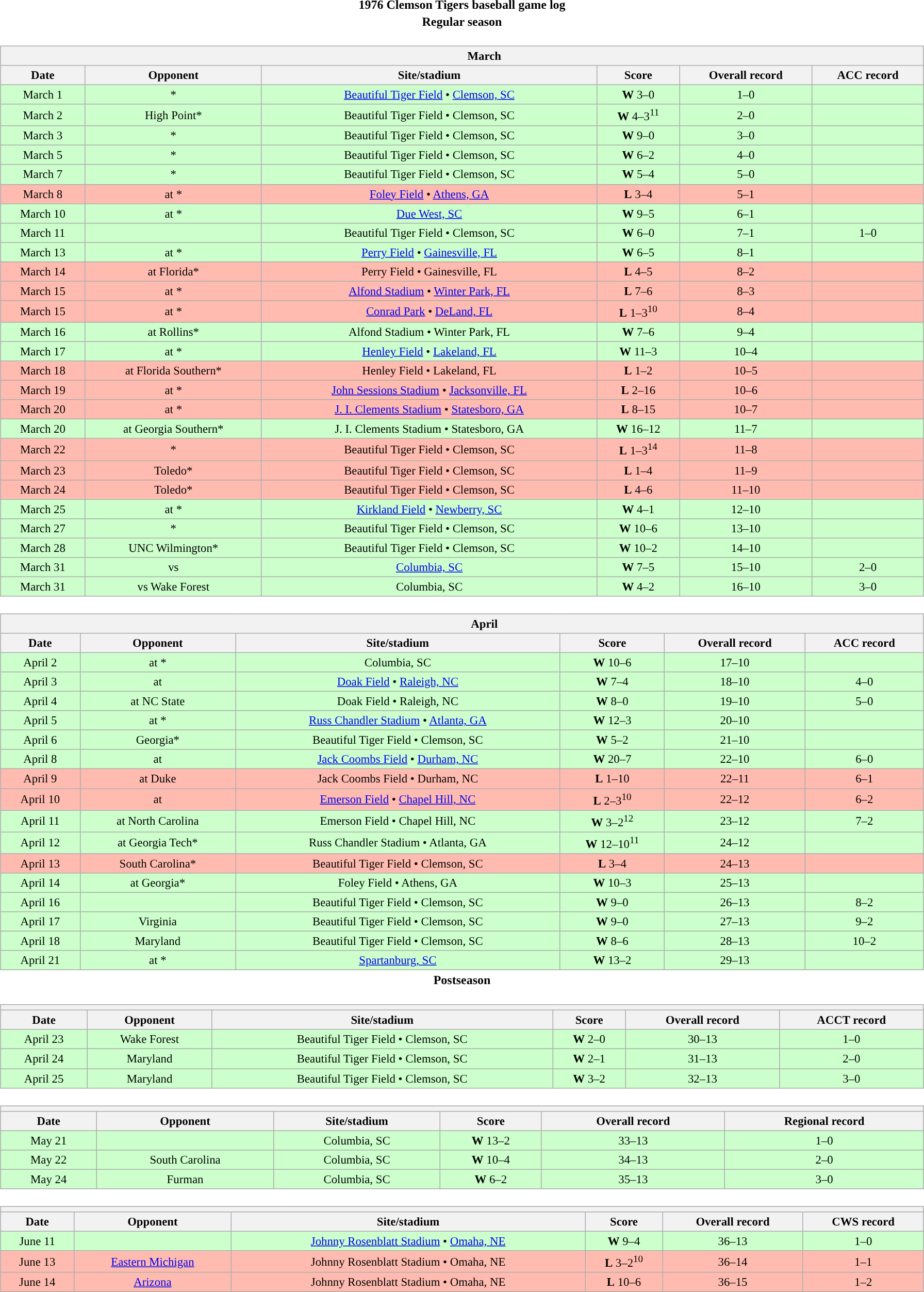<table class="toccolours" width=95% style="clear:both; margin:1.5em auto; text-align:center;">
<tr>
<th colspan=2>1976 Clemson Tigers baseball game log</th>
</tr>
<tr>
<th colspan=2>Regular season</th>
</tr>
<tr valign="top">
<td><br><table class="wikitable collapsible collapsed" style="margin:auto; width:100%; text-align:center; font-size:95%">
<tr>
<th colspan=12 style="padding-left:4em;">March</th>
</tr>
<tr>
<th>Date</th>
<th>Opponent</th>
<th>Site/stadium</th>
<th>Score</th>
<th>Overall record</th>
<th>ACC record</th>
</tr>
<tr bgcolor=ccffcc>
<td>March 1</td>
<td>*</td>
<td><a href='#'>Beautiful Tiger Field</a> • <a href='#'>Clemson, SC</a></td>
<td><strong>W</strong> 3–0</td>
<td>1–0</td>
<td></td>
</tr>
<tr bgcolor=ccffcc>
<td>March 2</td>
<td>High Point*</td>
<td>Beautiful Tiger Field • Clemson, SC</td>
<td><strong>W</strong> 4–3<sup>11</sup></td>
<td>2–0</td>
<td></td>
</tr>
<tr bgcolor=ccffcc>
<td>March 3</td>
<td>*</td>
<td>Beautiful Tiger Field • Clemson, SC</td>
<td><strong>W</strong> 9–0</td>
<td>3–0</td>
<td></td>
</tr>
<tr bgcolor=ccffcc>
<td>March 5</td>
<td>*</td>
<td>Beautiful Tiger Field • Clemson, SC</td>
<td><strong>W</strong> 6–2</td>
<td>4–0</td>
<td></td>
</tr>
<tr bgcolor=ccffcc>
<td>March 7</td>
<td>*</td>
<td>Beautiful Tiger Field • Clemson, SC</td>
<td><strong>W</strong> 5–4</td>
<td>5–0</td>
<td></td>
</tr>
<tr bgcolor=ffbbb>
<td>March 8</td>
<td>at *</td>
<td><a href='#'>Foley Field</a> • <a href='#'>Athens, GA</a></td>
<td><strong>L</strong> 3–4</td>
<td>5–1</td>
<td></td>
</tr>
<tr bgcolor=ccffcc>
<td>March 10</td>
<td>at *</td>
<td><a href='#'>Due West, SC</a></td>
<td><strong>W</strong> 9–5</td>
<td>6–1</td>
<td></td>
</tr>
<tr bgcolor=ccffcc>
<td>March 11</td>
<td></td>
<td>Beautiful Tiger Field • Clemson, SC</td>
<td><strong>W</strong> 6–0</td>
<td>7–1</td>
<td>1–0</td>
</tr>
<tr bgcolor=ccffcc>
<td>March 13</td>
<td>at *</td>
<td><a href='#'>Perry Field</a> • <a href='#'>Gainesville, FL</a></td>
<td><strong>W</strong> 6–5</td>
<td>8–1</td>
<td></td>
</tr>
<tr bgcolor=ffbbb>
<td>March 14</td>
<td>at Florida*</td>
<td>Perry Field • Gainesville, FL</td>
<td><strong>L</strong> 4–5</td>
<td>8–2</td>
<td></td>
</tr>
<tr bgcolor=ffbbb>
<td>March 15</td>
<td>at *</td>
<td><a href='#'>Alfond Stadium</a> • <a href='#'>Winter Park, FL</a></td>
<td><strong>L</strong> 7–6</td>
<td>8–3</td>
<td></td>
</tr>
<tr bgcolor=ffbbb>
<td>March 15</td>
<td>at *</td>
<td><a href='#'>Conrad Park</a> • <a href='#'>DeLand, FL</a></td>
<td><strong>L</strong> 1–3<sup>10</sup></td>
<td>8–4</td>
<td></td>
</tr>
<tr bgcolor=ccffcc>
<td>March 16</td>
<td>at Rollins*</td>
<td>Alfond Stadium • Winter Park, FL</td>
<td><strong>W</strong> 7–6</td>
<td>9–4</td>
<td></td>
</tr>
<tr bgcolor=ccffcc>
<td>March 17</td>
<td>at *</td>
<td><a href='#'>Henley Field</a> • <a href='#'>Lakeland, FL</a></td>
<td><strong>W</strong> 11–3</td>
<td>10–4</td>
<td></td>
</tr>
<tr bgcolor=ffbbb>
<td>March 18</td>
<td>at Florida Southern*</td>
<td>Henley Field • Lakeland, FL</td>
<td><strong>L</strong> 1–2</td>
<td>10–5</td>
<td></td>
</tr>
<tr bgcolor=ffbbb>
<td>March 19</td>
<td>at *</td>
<td><a href='#'>John Sessions Stadium</a> • <a href='#'>Jacksonville, FL</a></td>
<td><strong>L</strong> 2–16</td>
<td>10–6</td>
<td></td>
</tr>
<tr bgcolor=ffbbb>
<td>March 20</td>
<td>at *</td>
<td><a href='#'>J. I. Clements Stadium</a> • <a href='#'>Statesboro, GA</a></td>
<td><strong>L</strong> 8–15</td>
<td>10–7</td>
<td></td>
</tr>
<tr bgcolor=ccffcc>
<td>March 20</td>
<td>at Georgia Southern*</td>
<td>J. I. Clements Stadium • Statesboro, GA</td>
<td><strong>W</strong> 16–12</td>
<td>11–7</td>
<td></td>
</tr>
<tr bgcolor=ffbbb>
<td>March 22</td>
<td>*</td>
<td>Beautiful Tiger Field • Clemson, SC</td>
<td><strong>L</strong> 1–3<sup>14</sup></td>
<td>11–8</td>
<td></td>
</tr>
<tr bgcolor=ffbbb>
<td>March 23</td>
<td>Toledo*</td>
<td>Beautiful Tiger Field • Clemson, SC</td>
<td><strong>L</strong> 1–4</td>
<td>11–9</td>
<td></td>
</tr>
<tr bgcolor=ffbbb>
<td>March 24</td>
<td>Toledo*</td>
<td>Beautiful Tiger Field • Clemson, SC</td>
<td><strong>L</strong> 4–6</td>
<td>11–10</td>
<td></td>
</tr>
<tr bgcolor=ccffcc>
<td>March 25</td>
<td>at *</td>
<td><a href='#'>Kirkland Field</a> • <a href='#'>Newberry, SC</a></td>
<td><strong>W</strong> 4–1</td>
<td>12–10</td>
<td></td>
</tr>
<tr bgcolor=ccffcc>
<td>March 27</td>
<td>*</td>
<td>Beautiful Tiger Field • Clemson, SC</td>
<td><strong>W</strong> 10–6</td>
<td>13–10</td>
<td></td>
</tr>
<tr bgcolor=ccffcc>
<td>March 28</td>
<td>UNC Wilmington*</td>
<td>Beautiful Tiger Field • Clemson, SC</td>
<td><strong>W</strong> 10–2</td>
<td>14–10</td>
<td></td>
</tr>
<tr bgcolor=ccffcc>
<td>March 31</td>
<td>vs </td>
<td><a href='#'>Columbia, SC</a></td>
<td><strong>W</strong> 7–5</td>
<td>15–10</td>
<td>2–0</td>
</tr>
<tr bgcolor=ccffcc>
<td>March 31</td>
<td>vs Wake Forest</td>
<td>Columbia, SC</td>
<td><strong>W</strong> 4–2</td>
<td>16–10</td>
<td>3–0</td>
</tr>
</table>
</td>
</tr>
<tr>
<td><br><table class="wikitable collapsible collapsed" style="margin:auto; width:100%; text-align:center; font-size:95%">
<tr>
<th colspan=12 style="padding-left:4em;">April</th>
</tr>
<tr>
<th>Date</th>
<th>Opponent</th>
<th>Site/stadium</th>
<th>Score</th>
<th>Overall record</th>
<th>ACC record</th>
</tr>
<tr bgcolor=ccffcc>
<td>April 2</td>
<td>at *</td>
<td>Columbia, SC</td>
<td><strong>W</strong> 10–6</td>
<td>17–10</td>
<td></td>
</tr>
<tr bgcolor=ccffcc>
<td>April 3</td>
<td>at </td>
<td><a href='#'>Doak Field</a> • <a href='#'>Raleigh, NC</a></td>
<td><strong>W</strong> 7–4</td>
<td>18–10</td>
<td>4–0</td>
</tr>
<tr bgcolor=ccffcc>
<td>April 4</td>
<td>at NC State</td>
<td>Doak Field • Raleigh, NC</td>
<td><strong>W</strong> 8–0</td>
<td>19–10</td>
<td>5–0</td>
</tr>
<tr bgcolor=ccffcc>
<td>April 5</td>
<td>at *</td>
<td><a href='#'>Russ Chandler Stadium</a> • <a href='#'>Atlanta, GA</a></td>
<td><strong>W</strong> 12–3</td>
<td>20–10</td>
<td></td>
</tr>
<tr bgcolor=ccffcc>
<td>April 6</td>
<td>Georgia*</td>
<td>Beautiful Tiger Field • Clemson, SC</td>
<td><strong>W</strong> 5–2</td>
<td>21–10</td>
<td></td>
</tr>
<tr bgcolor=ccffcc>
<td>April 8</td>
<td>at </td>
<td><a href='#'>Jack Coombs Field</a> • <a href='#'>Durham, NC</a></td>
<td><strong>W</strong> 20–7</td>
<td>22–10</td>
<td>6–0</td>
</tr>
<tr bgcolor=ffbbb>
<td>April 9</td>
<td>at Duke</td>
<td>Jack Coombs Field • Durham, NC</td>
<td><strong>L</strong> 1–10</td>
<td>22–11</td>
<td>6–1</td>
</tr>
<tr bgcolor=ffbbb>
<td>April 10</td>
<td>at </td>
<td><a href='#'>Emerson Field</a> • <a href='#'>Chapel Hill, NC</a></td>
<td><strong>L</strong> 2–3<sup>10</sup></td>
<td>22–12</td>
<td>6–2</td>
</tr>
<tr bgcolor=ccffcc>
<td>April 11</td>
<td>at North Carolina</td>
<td>Emerson Field • Chapel Hill, NC</td>
<td><strong>W</strong> 3–2<sup>12</sup></td>
<td>23–12</td>
<td>7–2</td>
</tr>
<tr bgcolor=ccffcc>
<td>April 12</td>
<td>at Georgia Tech*</td>
<td>Russ Chandler Stadium • Atlanta, GA</td>
<td><strong>W</strong> 12–10<sup>11</sup></td>
<td>24–12</td>
<td></td>
</tr>
<tr bgcolor=ffbbb>
<td>April 13</td>
<td>South Carolina*</td>
<td>Beautiful Tiger Field • Clemson, SC</td>
<td><strong>L</strong> 3–4</td>
<td>24–13</td>
<td></td>
</tr>
<tr bgcolor=ccffcc>
<td>April 14</td>
<td>at Georgia*</td>
<td>Foley Field • Athens, GA</td>
<td><strong>W</strong> 10–3</td>
<td>25–13</td>
<td></td>
</tr>
<tr bgcolor=ccffcc>
<td>April 16</td>
<td></td>
<td>Beautiful Tiger Field • Clemson, SC</td>
<td><strong>W</strong> 9–0</td>
<td>26–13</td>
<td>8–2</td>
</tr>
<tr bgcolor=ccffcc>
<td>April 17</td>
<td>Virginia</td>
<td>Beautiful Tiger Field • Clemson, SC</td>
<td><strong>W</strong> 9–0</td>
<td>27–13</td>
<td>9–2</td>
</tr>
<tr bgcolor=ccffcc>
<td>April 18</td>
<td>Maryland</td>
<td>Beautiful Tiger Field • Clemson, SC</td>
<td><strong>W</strong> 8–6</td>
<td>28–13</td>
<td>10–2</td>
</tr>
<tr bgcolor=ccffcc>
<td>April 21</td>
<td>at *</td>
<td><a href='#'>Spartanburg, SC</a></td>
<td><strong>W</strong> 13–2</td>
<td>29–13</td>
<td></td>
</tr>
</table>
</td>
</tr>
<tr>
<th colspan=2>Postseason</th>
</tr>
<tr>
<td><br><table class="wikitable collapsible collapsed" style="margin:auto; width:100%; text-align:center; font-size:95%">
<tr>
<th colspan=12 style="padding-left:4em;"><a href='#'></a></th>
</tr>
<tr>
<th>Date</th>
<th>Opponent</th>
<th>Site/stadium</th>
<th>Score</th>
<th>Overall record</th>
<th>ACCT record</th>
</tr>
<tr bgcolor=ccffcc>
<td>April 23</td>
<td>Wake Forest</td>
<td>Beautiful Tiger Field • Clemson, SC</td>
<td><strong>W</strong> 2–0</td>
<td>30–13</td>
<td>1–0</td>
</tr>
<tr bgcolor=ccffcc>
<td>April 24</td>
<td>Maryland</td>
<td>Beautiful Tiger Field • Clemson, SC</td>
<td><strong>W</strong> 2–1</td>
<td>31–13</td>
<td>2–0</td>
</tr>
<tr bgcolor=ccffcc>
<td>April 25</td>
<td>Maryland</td>
<td>Beautiful Tiger Field • Clemson, SC</td>
<td><strong>W</strong> 3–2</td>
<td>32–13</td>
<td>3–0</td>
</tr>
</table>
</td>
</tr>
<tr>
<td><br><table class="wikitable collapsible collapsed" style="margin:auto; width:100%; text-align:center; font-size:95%">
<tr>
<th colspan=12 style="padding-left:4em;"><a href='#'></a></th>
</tr>
<tr>
<th>Date</th>
<th>Opponent</th>
<th>Site/stadium</th>
<th>Score</th>
<th>Overall record</th>
<th>Regional record</th>
</tr>
<tr bgcolor=ccffcc>
<td>May 21</td>
<td></td>
<td>Columbia, SC</td>
<td><strong>W</strong> 13–2</td>
<td>33–13</td>
<td>1–0</td>
</tr>
<tr bgcolor=ccffcc>
<td>May 22</td>
<td>South Carolina</td>
<td>Columbia, SC</td>
<td><strong>W</strong> 10–4</td>
<td>34–13</td>
<td>2–0</td>
</tr>
<tr bgcolor=ccffcc>
<td>May 24</td>
<td>Furman</td>
<td>Columbia, SC</td>
<td><strong>W</strong> 6–2</td>
<td>35–13</td>
<td>3–0</td>
</tr>
</table>
</td>
</tr>
<tr>
<td><br><table class="wikitable collapsible collapsed" style="margin:auto; width:100%; text-align:center; font-size:95%">
<tr>
<th colspan=12 style="padding-left:4em;"><a href='#'></a></th>
</tr>
<tr>
<th>Date</th>
<th>Opponent</th>
<th>Site/stadium</th>
<th>Score</th>
<th>Overall record</th>
<th>CWS record</th>
</tr>
<tr bgcolor=ccffcc>
<td>June 11</td>
<td></td>
<td><a href='#'>Johnny Rosenblatt Stadium</a> • <a href='#'>Omaha, NE</a></td>
<td><strong>W</strong> 9–4</td>
<td>36–13</td>
<td>1–0</td>
</tr>
<tr bgcolor=ffbbb>
<td>June 13</td>
<td><a href='#'>Eastern Michigan</a></td>
<td>Johnny Rosenblatt Stadium • Omaha, NE</td>
<td><strong>L</strong> 3–2<sup>10</sup></td>
<td>36–14</td>
<td>1–1</td>
</tr>
<tr bgcolor=ffbbb>
<td>June 14</td>
<td><a href='#'>Arizona</a></td>
<td>Johnny Rosenblatt Stadium • Omaha, NE</td>
<td><strong>L</strong> 10–6</td>
<td>36–15</td>
<td>1–2</td>
</tr>
</table>
</td>
</tr>
</table>
